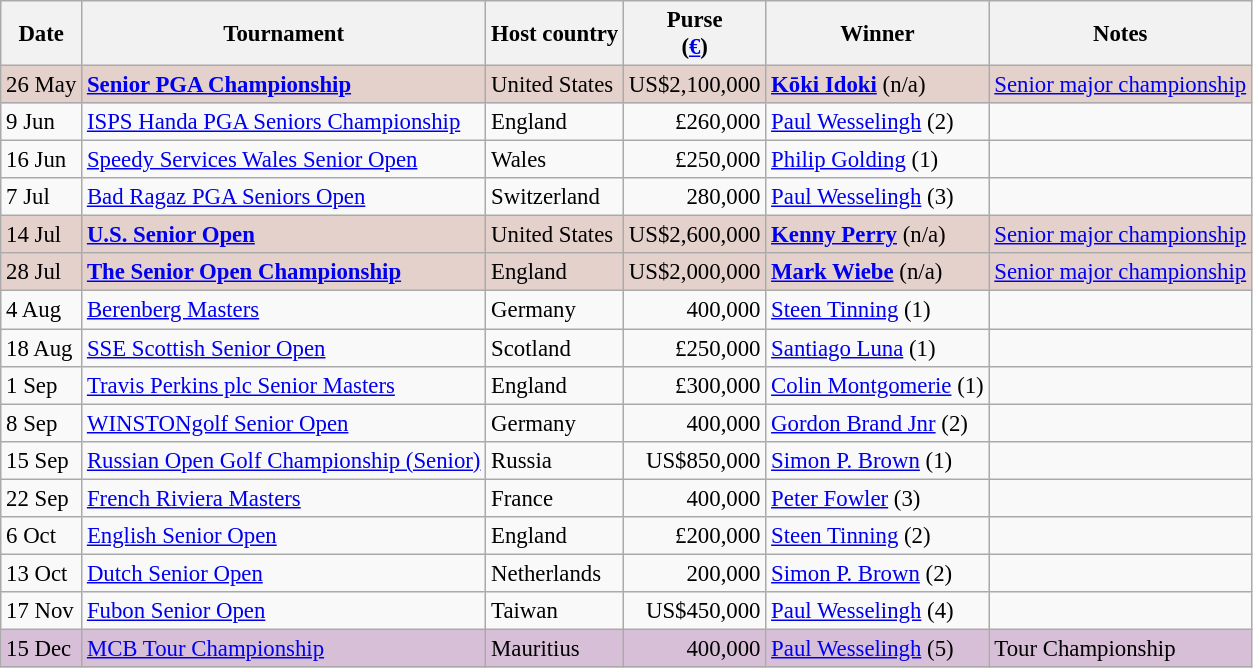<table class="wikitable" style="font-size:95%">
<tr>
<th>Date</th>
<th>Tournament</th>
<th>Host country</th>
<th>Purse<br>(<a href='#'>€</a>)</th>
<th>Winner</th>
<th>Notes</th>
</tr>
<tr style="background:#e5d1cb;">
<td>26 May</td>
<td><strong><a href='#'>Senior PGA Championship</a></strong></td>
<td>United States</td>
<td align=right>US$2,100,000</td>
<td> <strong><a href='#'>Kōki Idoki</a></strong> (n/a)</td>
<td><a href='#'>Senior major championship</a></td>
</tr>
<tr>
<td>9 Jun</td>
<td><a href='#'>ISPS Handa PGA Seniors Championship</a></td>
<td>England</td>
<td align=right>£260,000</td>
<td> <a href='#'>Paul Wesselingh</a> (2)</td>
<td></td>
</tr>
<tr>
<td>16 Jun</td>
<td><a href='#'>Speedy Services Wales Senior Open</a></td>
<td>Wales</td>
<td align=right>£250,000</td>
<td> <a href='#'>Philip Golding</a> (1)</td>
<td></td>
</tr>
<tr>
<td>7 Jul</td>
<td><a href='#'>Bad Ragaz PGA Seniors Open</a></td>
<td>Switzerland</td>
<td align=right>280,000</td>
<td> <a href='#'>Paul Wesselingh</a> (3)</td>
<td></td>
</tr>
<tr style="background:#e5d1cb;">
<td>14 Jul</td>
<td><strong><a href='#'>U.S. Senior Open</a></strong></td>
<td>United States</td>
<td align=right>US$2,600,000</td>
<td> <strong><a href='#'>Kenny Perry</a></strong> (n/a)</td>
<td><a href='#'>Senior major championship</a></td>
</tr>
<tr style="background:#e5d1cb;">
<td>28 Jul</td>
<td><strong><a href='#'>The Senior Open Championship</a></strong></td>
<td>England</td>
<td align=right>US$2,000,000</td>
<td> <strong><a href='#'>Mark Wiebe</a></strong> (n/a)</td>
<td><a href='#'>Senior major championship</a></td>
</tr>
<tr>
<td>4 Aug</td>
<td><a href='#'>Berenberg Masters</a></td>
<td>Germany</td>
<td align=right>400,000</td>
<td> <a href='#'>Steen Tinning</a> (1)</td>
<td></td>
</tr>
<tr>
<td>18 Aug</td>
<td><a href='#'>SSE Scottish Senior Open</a></td>
<td>Scotland</td>
<td align=right>£250,000</td>
<td> <a href='#'>Santiago Luna</a> (1)</td>
<td></td>
</tr>
<tr>
<td>1 Sep</td>
<td><a href='#'>Travis Perkins plc Senior Masters</a></td>
<td>England</td>
<td align=right>£300,000</td>
<td> <a href='#'>Colin Montgomerie</a> (1)</td>
<td></td>
</tr>
<tr>
<td>8 Sep</td>
<td><a href='#'>WINSTONgolf Senior Open</a></td>
<td>Germany</td>
<td align=right>400,000</td>
<td> <a href='#'>Gordon Brand Jnr</a> (2)</td>
<td></td>
</tr>
<tr>
<td>15 Sep</td>
<td><a href='#'>Russian Open Golf Championship (Senior)</a></td>
<td>Russia</td>
<td align=right>US$850,000</td>
<td> <a href='#'>Simon P. Brown</a> (1)</td>
<td></td>
</tr>
<tr>
<td>22 Sep</td>
<td><a href='#'>French Riviera Masters</a></td>
<td>France</td>
<td align=right>400,000</td>
<td> <a href='#'>Peter Fowler</a> (3)</td>
<td></td>
</tr>
<tr>
<td>6 Oct</td>
<td><a href='#'>English Senior Open</a></td>
<td>England</td>
<td align=right>£200,000</td>
<td> <a href='#'>Steen Tinning</a> (2)</td>
<td></td>
</tr>
<tr>
<td>13 Oct</td>
<td><a href='#'>Dutch Senior Open</a></td>
<td>Netherlands</td>
<td align=right>200,000</td>
<td> <a href='#'>Simon P. Brown</a> (2)</td>
<td></td>
</tr>
<tr>
<td>17 Nov</td>
<td><a href='#'>Fubon Senior Open</a></td>
<td>Taiwan</td>
<td align=right>US$450,000</td>
<td> <a href='#'>Paul Wesselingh</a> (4)</td>
<td></td>
</tr>
<tr style="background:thistle;">
<td>15 Dec</td>
<td><a href='#'>MCB Tour Championship</a></td>
<td>Mauritius</td>
<td align=right>400,000</td>
<td> <a href='#'>Paul Wesselingh</a> (5)</td>
<td>Tour Championship</td>
</tr>
</table>
